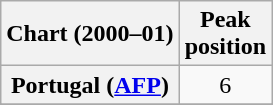<table class="wikitable sortable plainrowheaders">
<tr>
<th>Chart (2000–01)</th>
<th>Peak<br>position</th>
</tr>
<tr>
<th scope="row">Portugal (<a href='#'>AFP</a>)</th>
<td align="center">6</td>
</tr>
<tr>
</tr>
<tr>
</tr>
<tr>
</tr>
<tr>
</tr>
<tr>
</tr>
<tr>
</tr>
</table>
